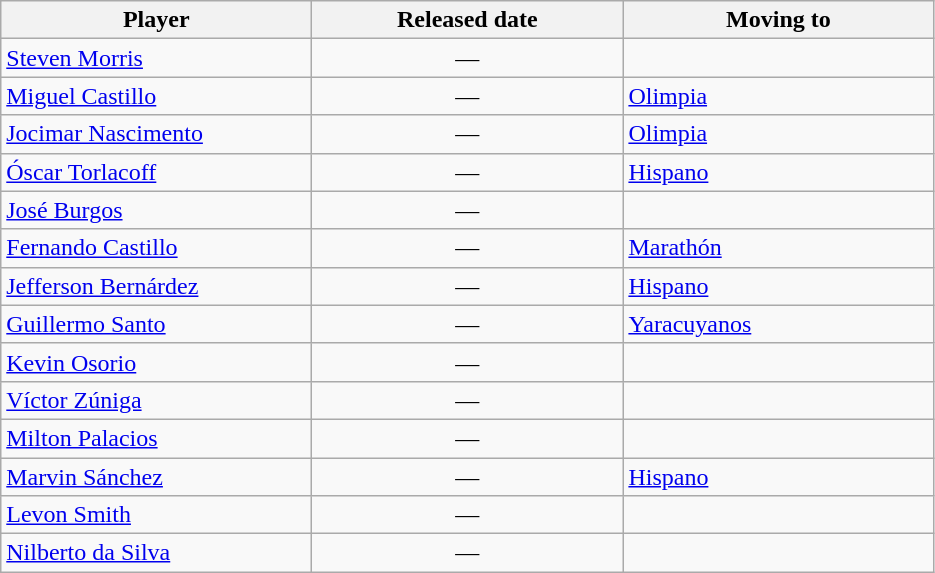<table class="wikitable">
<tr>
<th width="200">Player</th>
<th width="200">Released date</th>
<th width="200">Moving to</th>
</tr>
<tr>
<td> <a href='#'>Steven Morris</a></td>
<td align="center">—</td>
<td></td>
</tr>
<tr>
<td> <a href='#'>Miguel Castillo</a></td>
<td align="center">—</td>
<td> <a href='#'>Olimpia</a></td>
</tr>
<tr>
<td> <a href='#'>Jocimar Nascimento</a></td>
<td align="center">—</td>
<td> <a href='#'>Olimpia</a></td>
</tr>
<tr>
<td> <a href='#'>Óscar Torlacoff</a></td>
<td align="center">—</td>
<td> <a href='#'>Hispano</a></td>
</tr>
<tr>
<td> <a href='#'>José Burgos</a></td>
<td align="center">—</td>
<td></td>
</tr>
<tr>
<td> <a href='#'>Fernando Castillo</a></td>
<td align="center">—</td>
<td> <a href='#'>Marathón</a></td>
</tr>
<tr>
<td> <a href='#'>Jefferson Bernárdez</a></td>
<td align="center">—</td>
<td> <a href='#'>Hispano</a></td>
</tr>
<tr>
<td> <a href='#'>Guillermo Santo</a></td>
<td align="center">—</td>
<td> <a href='#'>Yaracuyanos</a></td>
</tr>
<tr>
<td> <a href='#'>Kevin Osorio</a></td>
<td align="center">—</td>
<td></td>
</tr>
<tr>
<td> <a href='#'>Víctor Zúniga</a></td>
<td align="center">—</td>
<td></td>
</tr>
<tr>
<td> <a href='#'>Milton Palacios</a></td>
<td align="center">—</td>
<td></td>
</tr>
<tr>
<td> <a href='#'>Marvin Sánchez</a></td>
<td align="center">—</td>
<td> <a href='#'>Hispano</a></td>
</tr>
<tr>
<td> <a href='#'>Levon Smith</a></td>
<td align="center">—</td>
<td></td>
</tr>
<tr>
<td> <a href='#'>Nilberto da Silva</a></td>
<td align="center">—</td>
<td></td>
</tr>
</table>
